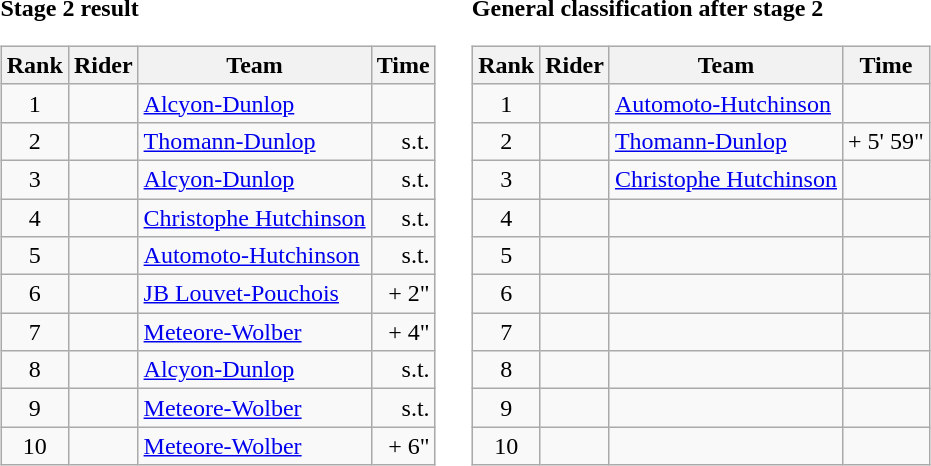<table>
<tr>
<td><strong>Stage 2 result</strong><br><table class="wikitable">
<tr>
<th scope="col">Rank</th>
<th scope="col">Rider</th>
<th scope="col">Team</th>
<th scope="col">Time</th>
</tr>
<tr>
<td style="text-align:center;">1</td>
<td></td>
<td><a href='#'>Alcyon-Dunlop</a></td>
<td style="text-align:right;"></td>
</tr>
<tr>
<td style="text-align:center;">2</td>
<td></td>
<td><a href='#'>Thomann-Dunlop</a></td>
<td style="text-align:right;">s.t.</td>
</tr>
<tr>
<td style="text-align:center;">3</td>
<td></td>
<td><a href='#'>Alcyon-Dunlop</a></td>
<td style="text-align:right;">s.t.</td>
</tr>
<tr>
<td style="text-align:center;">4</td>
<td></td>
<td><a href='#'>Christophe Hutchinson</a></td>
<td style="text-align:right;">s.t.</td>
</tr>
<tr>
<td style="text-align:center;">5</td>
<td></td>
<td><a href='#'>Automoto-Hutchinson</a></td>
<td style="text-align:right;">s.t.</td>
</tr>
<tr>
<td style="text-align:center;">6</td>
<td></td>
<td><a href='#'>JB Louvet-Pouchois</a></td>
<td style="text-align:right;">+ 2"</td>
</tr>
<tr>
<td style="text-align:center;">7</td>
<td></td>
<td><a href='#'>Meteore-Wolber</a></td>
<td style="text-align:right;">+ 4"</td>
</tr>
<tr>
<td style="text-align:center;">8</td>
<td></td>
<td><a href='#'>Alcyon-Dunlop</a></td>
<td style="text-align:right;">s.t.</td>
</tr>
<tr>
<td style="text-align:center;">9</td>
<td></td>
<td><a href='#'>Meteore-Wolber</a></td>
<td style="text-align:right;">s.t.</td>
</tr>
<tr>
<td style="text-align:center;">10</td>
<td></td>
<td><a href='#'>Meteore-Wolber</a></td>
<td style="text-align:right;">+ 6"</td>
</tr>
</table>
</td>
<td></td>
<td><strong>General classification after stage 2</strong><br><table class="wikitable">
<tr>
<th scope="col">Rank</th>
<th scope="col">Rider</th>
<th scope="col">Team</th>
<th scope="col">Time</th>
</tr>
<tr>
<td style="text-align:center;">1</td>
<td></td>
<td><a href='#'>Automoto-Hutchinson</a></td>
<td style="text-align:right;"></td>
</tr>
<tr>
<td style="text-align:center;">2</td>
<td></td>
<td><a href='#'>Thomann-Dunlop</a></td>
<td style="text-align:right;">+ 5' 59"</td>
</tr>
<tr>
<td style="text-align:center;">3</td>
<td></td>
<td><a href='#'>Christophe Hutchinson</a></td>
<td style="text-align:right;"></td>
</tr>
<tr>
<td style="text-align:center;">4</td>
<td></td>
<td></td>
<td></td>
</tr>
<tr>
<td style="text-align:center;">5</td>
<td></td>
<td></td>
<td></td>
</tr>
<tr>
<td style="text-align:center;">6</td>
<td></td>
<td></td>
<td></td>
</tr>
<tr>
<td style="text-align:center;">7</td>
<td></td>
<td></td>
<td></td>
</tr>
<tr>
<td style="text-align:center;">8</td>
<td></td>
<td></td>
<td></td>
</tr>
<tr>
<td style="text-align:center;">9</td>
<td></td>
<td></td>
<td></td>
</tr>
<tr>
<td style="text-align:center;">10</td>
<td></td>
<td></td>
<td></td>
</tr>
</table>
</td>
</tr>
</table>
